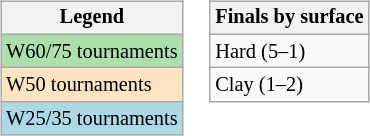<table>
<tr valign=top>
<td><br><table class=wikitable style="font-size:85%">
<tr>
<th>Legend</th>
</tr>
<tr style="background:#addfad;">
<td>W60/75 tournaments</td>
</tr>
<tr style="background:#ffe4c4;">
<td>W50 tournaments</td>
</tr>
<tr style="background:lightblue;">
<td>W25/35 tournaments</td>
</tr>
</table>
</td>
<td><br><table class=wikitable style="font-size:85%">
<tr>
<th>Finals by surface</th>
</tr>
<tr>
<td>Hard (5–1)</td>
</tr>
<tr>
<td>Clay (1–2)</td>
</tr>
</table>
</td>
</tr>
</table>
